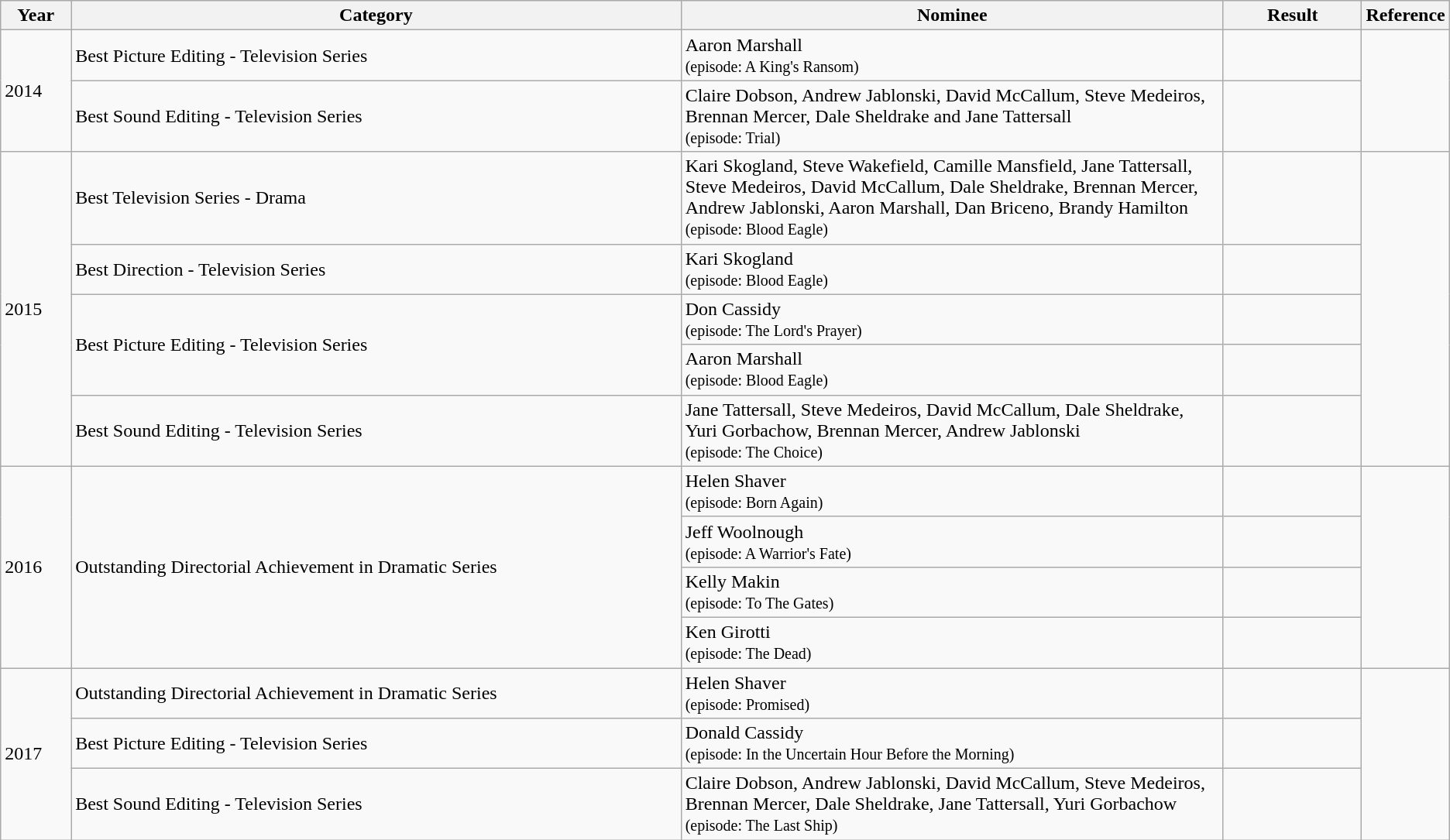<table class="wikitable">
<tr>
<th width=5%>Year</th>
<th width=45%>Category</th>
<th width=40%>Nominee</th>
<th width=10%>Result</th>
<th width=5%>Reference</th>
</tr>
<tr>
<td rowspan="2">2014</td>
<td>Best Picture Editing - Television Series</td>
<td>Aaron Marshall<br><small>(episode: A King's Ransom)</small></td>
<td></td>
<td rowspan="2"></td>
</tr>
<tr>
<td>Best Sound Editing - Television Series</td>
<td>Claire Dobson, Andrew Jablonski, David McCallum, Steve Medeiros, Brennan Mercer, Dale Sheldrake and Jane Tattersall<br><small>(episode: Trial)</small></td>
<td></td>
</tr>
<tr>
<td rowspan="5">2015</td>
<td>Best Television Series - Drama</td>
<td>Kari Skogland, Steve Wakefield, Camille Mansfield, Jane Tattersall, Steve Medeiros, David McCallum, Dale Sheldrake, Brennan Mercer, Andrew Jablonski, Aaron Marshall, Dan Briceno, Brandy Hamilton<br><small>(episode: Blood Eagle)</small></td>
<td></td>
<td rowspan="5"></td>
</tr>
<tr>
<td>Best Direction - Television Series</td>
<td>Kari Skogland<br><small>(episode: Blood Eagle)</small></td>
<td></td>
</tr>
<tr>
<td rowspan="2">Best Picture Editing - Television Series</td>
<td>Don Cassidy<br><small>(episode: The Lord's Prayer)</small></td>
<td></td>
</tr>
<tr>
<td>Aaron Marshall<br><small>(episode: Blood Eagle)</small></td>
<td></td>
</tr>
<tr>
<td>Best Sound Editing - Television Series</td>
<td>Jane Tattersall, Steve Medeiros, David McCallum, Dale Sheldrake, Yuri Gorbachow, Brennan Mercer, Andrew Jablonski<br><small>(episode: The Choice)</small></td>
<td></td>
</tr>
<tr>
<td rowspan="4">2016</td>
<td rowspan="4">Outstanding Directorial Achievement in Dramatic Series</td>
<td>Helen Shaver<br><small>(episode: Born Again)</small></td>
<td></td>
<td rowspan="4"></td>
</tr>
<tr>
<td>Jeff Woolnough<br><small>(episode: A Warrior's Fate)</small></td>
<td></td>
</tr>
<tr>
<td>Kelly Makin<br><small>(episode: To The Gates)</small></td>
<td></td>
</tr>
<tr>
<td>Ken Girotti<br><small>(episode: The Dead)</small></td>
<td></td>
</tr>
<tr>
<td rowspan=3>2017</td>
<td>Outstanding Directorial Achievement in Dramatic Series</td>
<td>Helen Shaver<br><small>(episode: Promised)</small></td>
<td></td>
<td rowspan=3></td>
</tr>
<tr>
<td>Best Picture Editing - Television Series</td>
<td>Donald Cassidy<br><small>(episode: In the Uncertain Hour Before the Morning)</small></td>
<td></td>
</tr>
<tr>
<td>Best Sound Editing - Television Series</td>
<td>Claire Dobson, Andrew Jablonski, David McCallum, Steve Medeiros, Brennan Mercer, Dale Sheldrake, Jane Tattersall, Yuri Gorbachow<br><small>(episode: The Last Ship)</small></td>
<td></td>
</tr>
</table>
